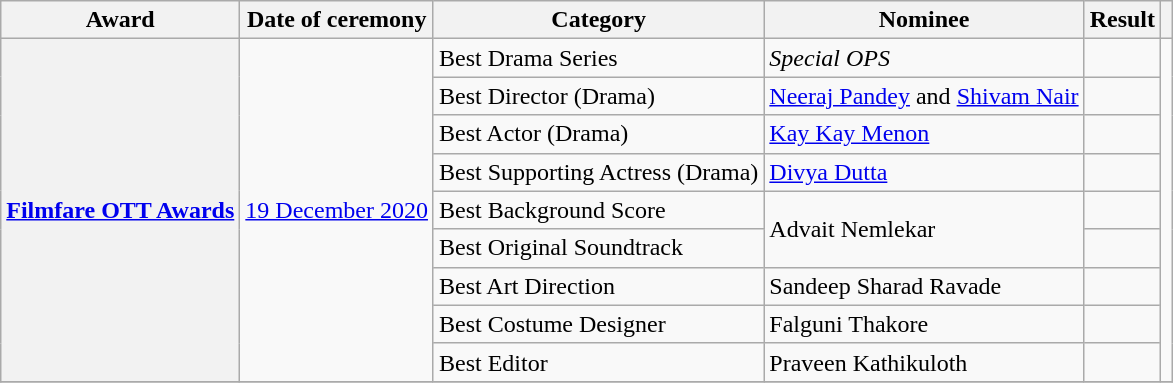<table class="wikitable plainrowheaders sortable">
<tr>
<th scope="col">Award</th>
<th scope="col">Date of ceremony</th>
<th scope="col">Category</th>
<th scope="col">Nominee</th>
<th scope="col">Result</th>
<th scope="col" class="unsortable"></th>
</tr>
<tr>
<th scope="row" rowspan="9"><a href='#'>Filmfare OTT Awards</a></th>
<td rowspan="9"><a href='#'>19 December 2020</a></td>
<td>Best Drama Series</td>
<td><em>Special OPS</em></td>
<td></td>
<td rowspan="9" style="text-align:center;"></td>
</tr>
<tr>
<td>Best Director (Drama)</td>
<td><a href='#'>Neeraj Pandey</a> and <a href='#'>Shivam Nair</a></td>
<td></td>
</tr>
<tr>
<td>Best Actor (Drama)</td>
<td><a href='#'>Kay Kay Menon</a></td>
<td></td>
</tr>
<tr>
<td>Best Supporting Actress (Drama)</td>
<td><a href='#'>Divya Dutta</a></td>
<td></td>
</tr>
<tr>
<td>Best Background Score</td>
<td rowspan="2">Advait Nemlekar</td>
<td></td>
</tr>
<tr>
<td>Best Original Soundtrack</td>
<td></td>
</tr>
<tr>
<td>Best Art Direction</td>
<td>Sandeep Sharad Ravade</td>
<td></td>
</tr>
<tr>
<td>Best Costume Designer</td>
<td>Falguni Thakore</td>
<td></td>
</tr>
<tr>
<td>Best Editor</td>
<td>Praveen Kathikuloth</td>
<td></td>
</tr>
<tr>
</tr>
</table>
